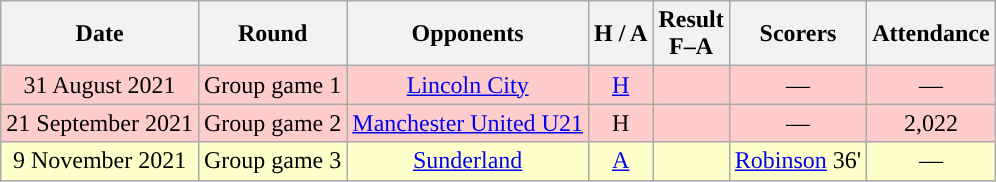<table class="wikitable" style="text-align:center">
<tr>
<th>Date</th>
<th>Round</th>
<th>Opponents</th>
<th>H / A</th>
<th>Result<br>F–A</th>
<th>Scorers</th>
<th>Attendance</th>
</tr>
<tr bgcolor="#ffcccc">
<td>31 August 2021</td>
<td>Group game 1</td>
<td><a href='#'>Lincoln City</a></td>
<td><a href='#'>H</a></td>
<td></td>
<td>—</td>
<td>—</td>
</tr>
<tr bgcolor="#ffcccc">
<td>21 September 2021</td>
<td>Group game 2</td>
<td><a href='#'>Manchester United U21</a></td>
<td>H</td>
<td></td>
<td>—</td>
<td>2,022</td>
</tr>
<tr bgcolor="#ffffcc">
<td>9 November 2021</td>
<td>Group game 3</td>
<td><a href='#'>Sunderland</a></td>
<td><a href='#'>A</a></td>
<td> </td>
<td><a href='#'>Robinson</a> 36'</td>
<td>—</td>
</tr>
</table>
